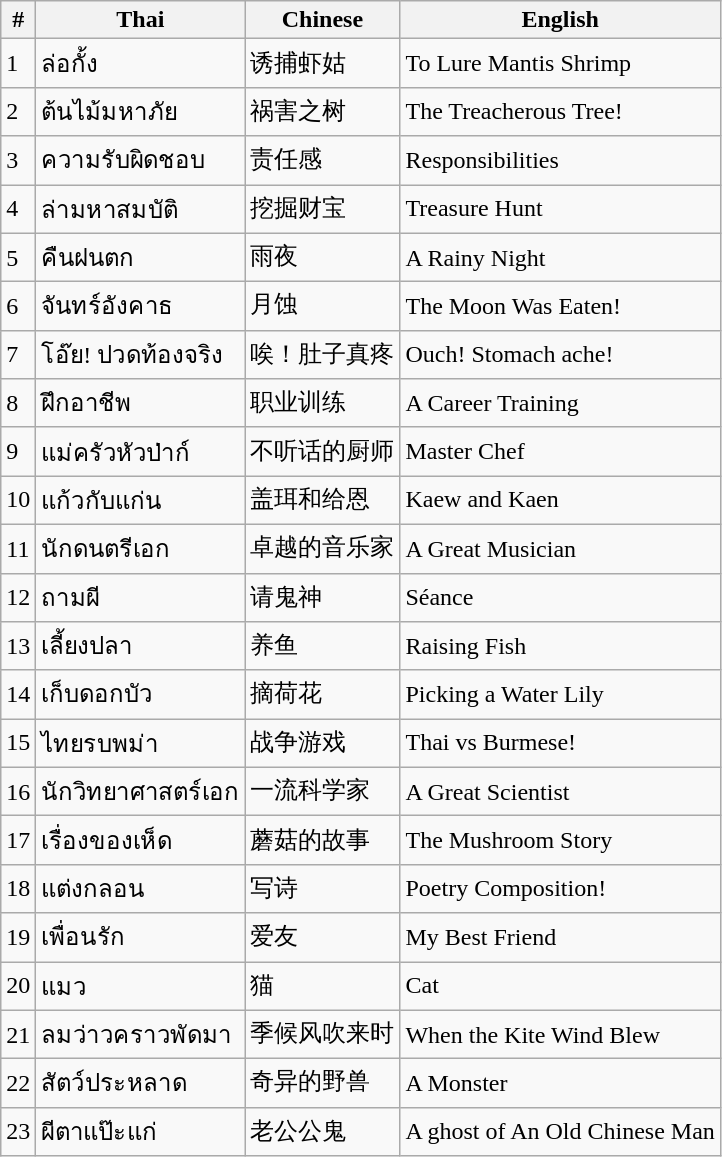<table class="wikitable">
<tr>
<th>#</th>
<th>Thai</th>
<th>Chinese</th>
<th>English</th>
</tr>
<tr>
<td>1</td>
<td>ล่อกั้ง</td>
<td>诱捕虾姑</td>
<td>To Lure Mantis Shrimp</td>
</tr>
<tr>
<td>2</td>
<td>ต้นไม้มหาภัย</td>
<td>祸害之树</td>
<td>The Treacherous Tree!</td>
</tr>
<tr>
<td>3</td>
<td>ความรับผิดชอบ</td>
<td>责任感</td>
<td>Responsibilities</td>
</tr>
<tr>
<td>4</td>
<td>ล่ามหาสมบัติ</td>
<td>挖掘财宝</td>
<td>Treasure Hunt</td>
</tr>
<tr>
<td>5</td>
<td>คืนฝนตก</td>
<td>雨夜</td>
<td>A Rainy Night</td>
</tr>
<tr>
<td>6</td>
<td>จันทร์อังคาธ</td>
<td>月蚀</td>
<td>The Moon Was Eaten!</td>
</tr>
<tr>
<td>7</td>
<td>โอ๊ย! ปวดท้องจริง</td>
<td>唉！肚子真疼</td>
<td>Ouch! Stomach ache!</td>
</tr>
<tr>
<td>8</td>
<td>ฝึกอาชีพ</td>
<td>职业训练</td>
<td>A Career Training</td>
</tr>
<tr>
<td>9</td>
<td>แม่ครัวหัวป่าก์</td>
<td>不听话的厨师</td>
<td>Master Chef</td>
</tr>
<tr>
<td>10</td>
<td>แก้วกับแก่น</td>
<td>盖珥和给恩</td>
<td>Kaew and Kaen</td>
</tr>
<tr>
<td>11</td>
<td>นักดนตรีเอก</td>
<td>卓越的音乐家</td>
<td>A Great Musician</td>
</tr>
<tr>
<td>12</td>
<td>ถามผี</td>
<td>请鬼神</td>
<td>Séance</td>
</tr>
<tr>
<td>13</td>
<td>เลี้ยงปลา</td>
<td>养鱼</td>
<td>Raising Fish</td>
</tr>
<tr>
<td>14</td>
<td>เก็บดอกบัว</td>
<td>摘荷花</td>
<td>Picking a Water Lily</td>
</tr>
<tr>
<td>15</td>
<td>ไทยรบพม่า</td>
<td>战争游戏</td>
<td>Thai vs Burmese!</td>
</tr>
<tr>
<td>16</td>
<td>นักวิทยาศาสตร์เอก</td>
<td>一流科学家</td>
<td>A Great Scientist</td>
</tr>
<tr>
<td>17</td>
<td>เรื่องของเห็ด</td>
<td>蘑菇的故事</td>
<td>The Mushroom Story</td>
</tr>
<tr>
<td>18</td>
<td>แต่งกลอน</td>
<td>写诗</td>
<td>Poetry Composition!</td>
</tr>
<tr>
<td>19</td>
<td>เพื่อนรัก</td>
<td>爱友</td>
<td>My Best Friend</td>
</tr>
<tr>
<td>20</td>
<td>แมว</td>
<td>猫</td>
<td>Cat</td>
</tr>
<tr>
<td>21</td>
<td>ลมว่าวคราวพัดมา</td>
<td>季候风吹来时</td>
<td>When the Kite Wind Blew</td>
</tr>
<tr>
<td>22</td>
<td>สัตว์ประหลาด</td>
<td>奇异的野兽</td>
<td>A Monster</td>
</tr>
<tr>
<td>23</td>
<td>ผีตาแป๊ะแก่</td>
<td>老公公鬼</td>
<td>A ghost of An Old Chinese Man</td>
</tr>
</table>
